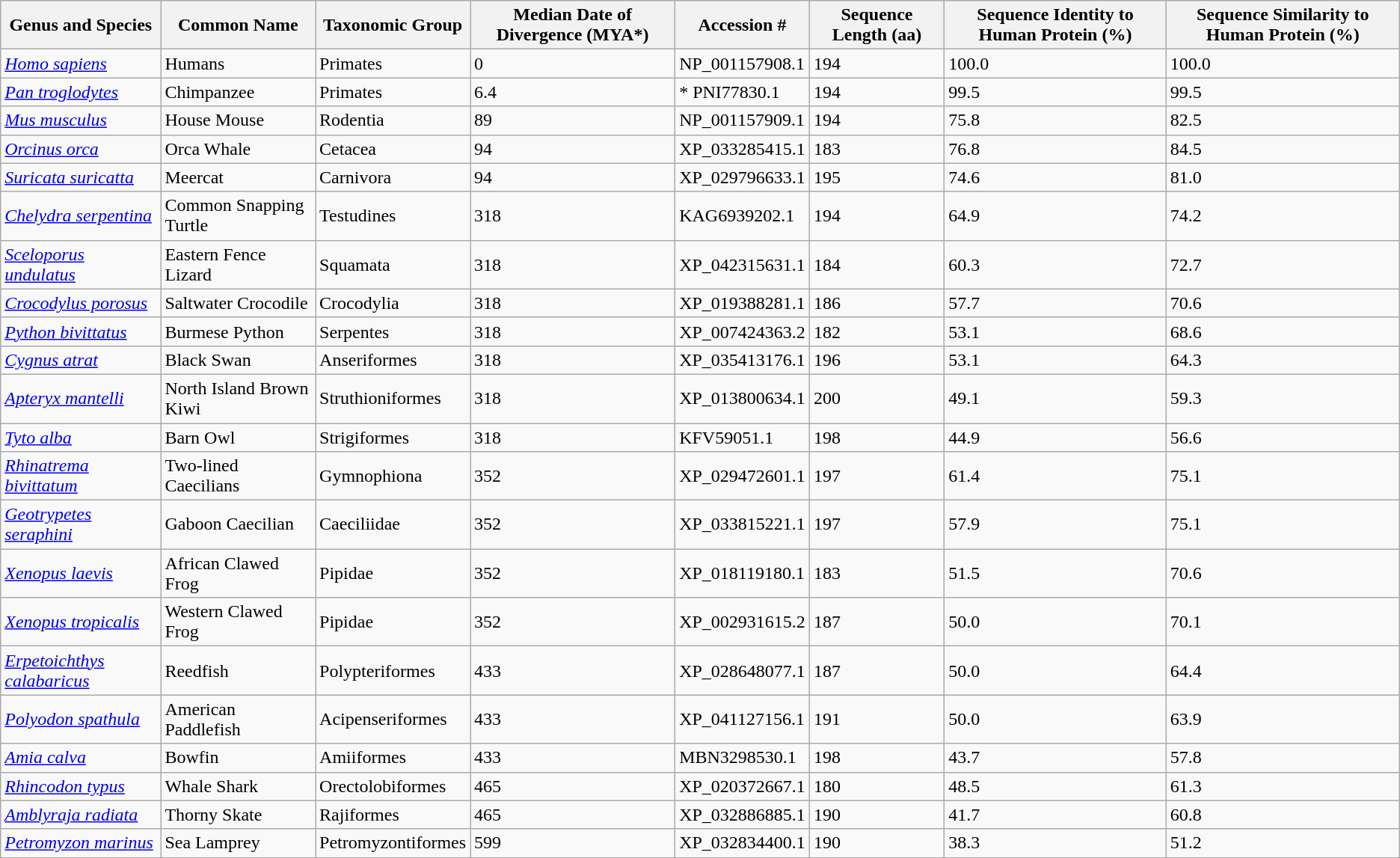<table class="wikitable sortable mw-collapsible">
<tr>
<th>Genus and Species</th>
<th>Common Name</th>
<th>Taxonomic Group</th>
<th>Median Date of Divergence (MYA*)</th>
<th>Accession #</th>
<th>Sequence Length (aa)</th>
<th>Sequence Identity to Human Protein (%)</th>
<th>Sequence Similarity to Human Protein (%)</th>
</tr>
<tr>
<td><em><a href='#'>Homo sapiens</a></em></td>
<td>Humans</td>
<td>Primates</td>
<td>0</td>
<td>NP_001157908.1</td>
<td>194</td>
<td>100.0</td>
<td>100.0</td>
</tr>
<tr>
<td><em><a href='#'>Pan troglodytes</a></em></td>
<td>Chimpanzee</td>
<td>Primates</td>
<td>6.4</td>
<td>* PNI77830.1</td>
<td>194</td>
<td>99.5</td>
<td>99.5</td>
</tr>
<tr>
<td><em><a href='#'>Mus musculus</a></em></td>
<td>House Mouse</td>
<td>Rodentia</td>
<td>89</td>
<td>NP_001157909.1</td>
<td>194</td>
<td>75.8</td>
<td>82.5</td>
</tr>
<tr>
<td><em><a href='#'>Orcinus orca</a></em></td>
<td>Orca Whale</td>
<td>Cetacea</td>
<td>94</td>
<td>XP_033285415.1</td>
<td>183</td>
<td>76.8</td>
<td>84.5</td>
</tr>
<tr>
<td><em><a href='#'>Suricata suricatta</a></em></td>
<td>Meercat</td>
<td>Carnivora</td>
<td>94</td>
<td>XP_029796633.1</td>
<td>195</td>
<td>74.6</td>
<td>81.0</td>
</tr>
<tr>
<td><em><a href='#'>Chelydra serpentina</a></em></td>
<td>Common Snapping Turtle</td>
<td>Testudines</td>
<td>318</td>
<td>KAG6939202.1</td>
<td>194</td>
<td>64.9</td>
<td>74.2</td>
</tr>
<tr>
<td><em><a href='#'>Sceloporus undulatus</a></em></td>
<td>Eastern Fence Lizard</td>
<td>Squamata</td>
<td>318</td>
<td>XP_042315631.1</td>
<td>184</td>
<td>60.3</td>
<td>72.7</td>
</tr>
<tr>
<td><em><a href='#'>Crocodylus porosus</a></em></td>
<td>Saltwater Crocodile</td>
<td>Crocodylia</td>
<td>318</td>
<td>XP_019388281.1</td>
<td>186</td>
<td>57.7</td>
<td>70.6</td>
</tr>
<tr>
<td><em><a href='#'>Python bivittatus</a></em></td>
<td>Burmese Python</td>
<td>Serpentes</td>
<td>318</td>
<td>XP_007424363.2</td>
<td>182</td>
<td>53.1</td>
<td>68.6</td>
</tr>
<tr>
<td><em><a href='#'>Cygnus atrat</a></em></td>
<td>Black Swan</td>
<td>Anseriformes</td>
<td>318</td>
<td>XP_035413176.1</td>
<td>196</td>
<td>53.1</td>
<td>64.3</td>
</tr>
<tr>
<td><em><a href='#'>Apteryx mantelli</a></em></td>
<td>North Island Brown Kiwi</td>
<td>Struthioniformes</td>
<td>318</td>
<td>XP_013800634.1</td>
<td>200</td>
<td>49.1</td>
<td>59.3</td>
</tr>
<tr>
<td><em><a href='#'>Tyto alba</a></em></td>
<td>Barn Owl</td>
<td>Strigiformes</td>
<td>318</td>
<td>KFV59051.1</td>
<td>198</td>
<td>44.9</td>
<td>56.6</td>
</tr>
<tr>
<td><em><a href='#'>Rhinatrema bivittatum</a></em></td>
<td>Two-lined Caecilians</td>
<td>Gymnophiona</td>
<td>352</td>
<td>XP_029472601.1</td>
<td>197</td>
<td>61.4</td>
<td>75.1</td>
</tr>
<tr>
<td><em><a href='#'>Geotrypetes seraphini</a></em></td>
<td>Gaboon Caecilian</td>
<td>Caeciliidae</td>
<td>352</td>
<td>XP_033815221.1</td>
<td>197</td>
<td>57.9</td>
<td>75.1</td>
</tr>
<tr>
<td><em><a href='#'>Xenopus laevis</a></em></td>
<td>African Clawed Frog</td>
<td>Pipidae</td>
<td>352</td>
<td>XP_018119180.1</td>
<td>183</td>
<td>51.5</td>
<td>70.6</td>
</tr>
<tr>
<td><em><a href='#'>Xenopus tropicalis</a></em></td>
<td>Western Clawed Frog</td>
<td>Pipidae</td>
<td>352</td>
<td>XP_002931615.2</td>
<td>187</td>
<td>50.0</td>
<td>70.1</td>
</tr>
<tr>
<td><em><a href='#'>Erpetoichthys calabaricus</a></em></td>
<td>Reedfish</td>
<td>Polypteriformes</td>
<td>433</td>
<td>XP_028648077.1</td>
<td>187</td>
<td>50.0</td>
<td>64.4</td>
</tr>
<tr>
<td><em><a href='#'>Polyodon spathula</a></em></td>
<td>American Paddlefish</td>
<td>Acipenseriformes</td>
<td>433</td>
<td>XP_041127156.1</td>
<td>191</td>
<td>50.0</td>
<td>63.9</td>
</tr>
<tr>
<td><em><a href='#'>Amia calva</a></em></td>
<td>Bowfin</td>
<td>Amiiformes</td>
<td>433</td>
<td>MBN3298530.1</td>
<td>198</td>
<td>43.7</td>
<td>57.8</td>
</tr>
<tr>
<td><em><a href='#'>Rhincodon typus</a></em></td>
<td>Whale Shark</td>
<td>Orectolobiformes</td>
<td>465</td>
<td>XP_020372667.1</td>
<td>180</td>
<td>48.5</td>
<td>61.3</td>
</tr>
<tr>
<td><em><a href='#'>Amblyraja radiata</a></em></td>
<td>Thorny Skate</td>
<td>Rajiformes</td>
<td>465</td>
<td>XP_032886885.1</td>
<td>190</td>
<td>41.7</td>
<td>60.8</td>
</tr>
<tr>
<td><em><a href='#'>Petromyzon marinus</a></em></td>
<td>Sea Lamprey</td>
<td>Petromyzontiformes</td>
<td>599</td>
<td>XP_032834400.1</td>
<td>190</td>
<td>38.3</td>
<td>51.2</td>
</tr>
</table>
